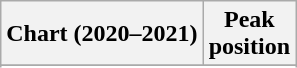<table class="wikitable sortable plainrowheaders" style="text-align:center">
<tr>
<th>Chart (2020–2021)</th>
<th>Peak<br>position</th>
</tr>
<tr>
</tr>
<tr>
</tr>
<tr>
</tr>
</table>
